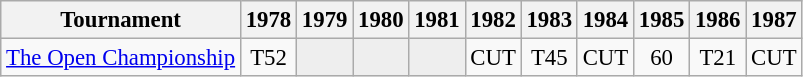<table class="wikitable" style="font-size:95%;text-align:center;">
<tr>
<th>Tournament</th>
<th>1978</th>
<th>1979</th>
<th>1980</th>
<th>1981</th>
<th>1982</th>
<th>1983</th>
<th>1984</th>
<th>1985</th>
<th>1986</th>
<th>1987</th>
</tr>
<tr>
<td align=left><a href='#'>The Open Championship</a></td>
<td>T52</td>
<td style="background:#eeeeee;"></td>
<td style="background:#eeeeee;"></td>
<td style="background:#eeeeee;"></td>
<td>CUT</td>
<td>T45</td>
<td>CUT</td>
<td>60</td>
<td>T21</td>
<td>CUT</td>
</tr>
</table>
